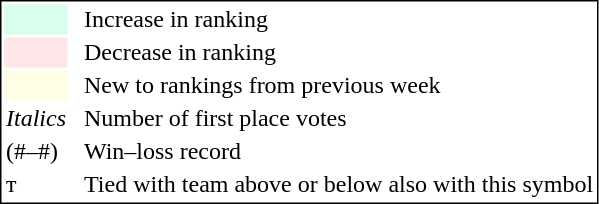<table style="border:1px solid black;">
<tr>
<td style="background:#D8FFEB; width:20px;"></td>
<td> </td>
<td>Increase in ranking</td>
</tr>
<tr>
<td style="background:#FFE6E6; width:20px;"></td>
<td> </td>
<td>Decrease in ranking</td>
</tr>
<tr>
<td style="background:#FFFFE6; width:20px;"></td>
<td> </td>
<td>New to rankings from previous week</td>
</tr>
<tr>
<td><em>Italics</em></td>
<td> </td>
<td>Number of first place votes</td>
</tr>
<tr>
<td>(#–#)</td>
<td> </td>
<td>Win–loss record</td>
</tr>
<tr>
<td>т</td>
<td></td>
<td>Tied with team above or below also with this symbol</td>
</tr>
</table>
